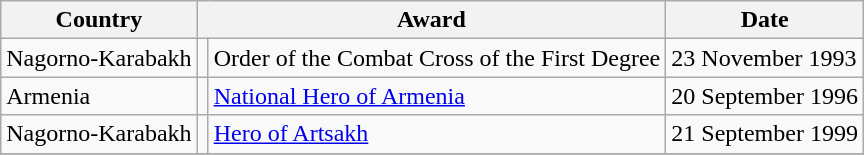<table class="wikitable">
<tr>
<th>Country</th>
<th colspan="2">Award</th>
<th>Date</th>
</tr>
<tr>
<td>Nagorno-Karabakh</td>
<td></td>
<td>Order of the Combat Cross of the First Degree</td>
<td>23 November 1993</td>
</tr>
<tr>
<td>Armenia</td>
<td></td>
<td><a href='#'>National Hero of Armenia</a></td>
<td>20 September 1996</td>
</tr>
<tr>
<td>Nagorno-Karabakh</td>
<td></td>
<td><a href='#'>Hero of Artsakh</a></td>
<td>21 September 1999</td>
</tr>
<tr>
</tr>
</table>
